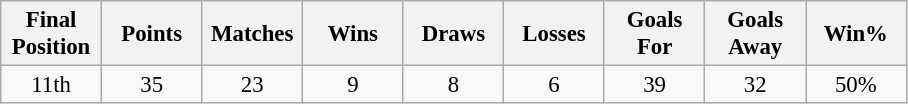<table class="wikitable" style="font-size: 95%; text-align: center;">
<tr>
<th width=60>Final Position</th>
<th width=60>Points</th>
<th width=60>Matches</th>
<th width=60>Wins</th>
<th width=60>Draws</th>
<th width=60>Losses</th>
<th width=60>Goals For</th>
<th width=60>Goals Away</th>
<th width=60>Win%</th>
</tr>
<tr>
<td>11th</td>
<td>35</td>
<td>23</td>
<td>9</td>
<td>8</td>
<td>6</td>
<td>39</td>
<td>32</td>
<td>50%</td>
</tr>
</table>
